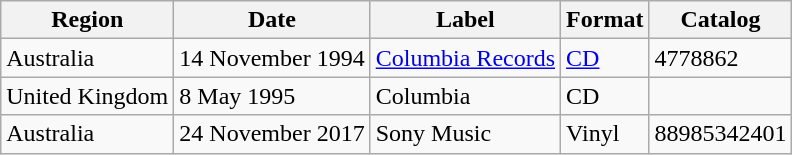<table class="wikitable">
<tr>
<th>Region</th>
<th>Date</th>
<th>Label</th>
<th>Format</th>
<th>Catalog</th>
</tr>
<tr>
<td>Australia</td>
<td>14 November 1994</td>
<td><a href='#'>Columbia Records</a></td>
<td><a href='#'>CD</a></td>
<td>4778862</td>
</tr>
<tr>
<td>United Kingdom</td>
<td>8 May 1995</td>
<td>Columbia</td>
<td>CD</td>
<td></td>
</tr>
<tr>
<td>Australia</td>
<td>24 November 2017</td>
<td>Sony Music</td>
<td>Vinyl</td>
<td>88985342401</td>
</tr>
</table>
